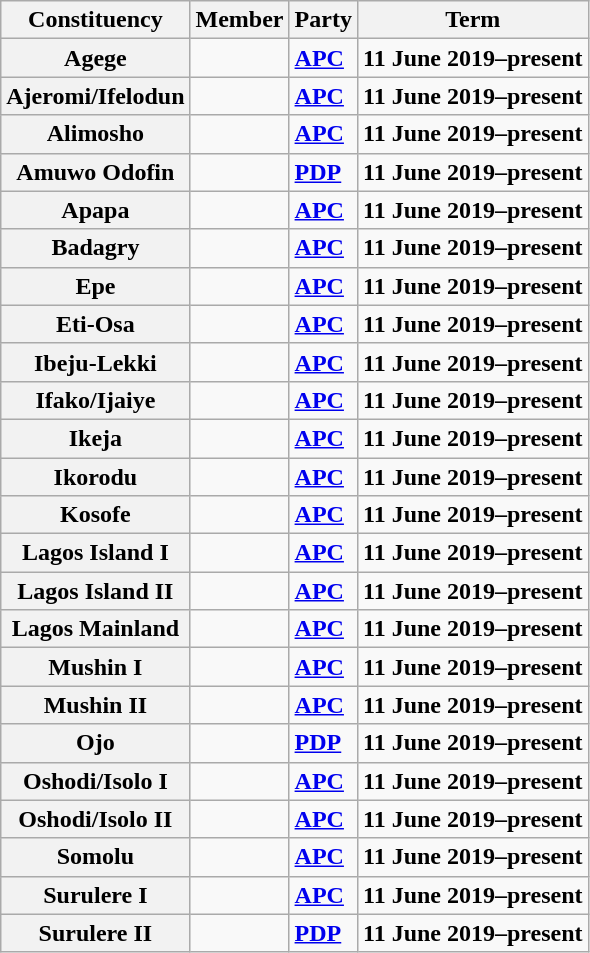<table class="wikitable">
<tr valign=bottom>
<th>Constituency</th>
<th>Member</th>
<th>Party</th>
<th>Term</th>
</tr>
<tr>
<th>Agege</th>
<td><strong></strong></td>
<td><strong><a href='#'>APC</a></strong></td>
<td><strong>11 June 2019–present</strong></td>
</tr>
<tr>
<th>Ajeromi/Ifelodun</th>
<td><strong></strong></td>
<td><strong><a href='#'>APC</a></strong></td>
<td><strong>11 June 2019–present</strong></td>
</tr>
<tr>
<th>Alimosho</th>
<td><strong></strong></td>
<td><strong><a href='#'>APC</a></strong></td>
<td><strong>11 June 2019–present</strong></td>
</tr>
<tr>
<th>Amuwo Odofin</th>
<td><strong></strong></td>
<td><strong><a href='#'>PDP</a></strong></td>
<td><strong>11 June 2019–present</strong></td>
</tr>
<tr>
<th>Apapa</th>
<td><strong></strong></td>
<td><strong><a href='#'>APC</a></strong></td>
<td><strong>11 June 2019–present</strong></td>
</tr>
<tr>
<th>Badagry</th>
<td><strong></strong></td>
<td><strong><a href='#'>APC</a></strong></td>
<td><strong>11 June 2019–present</strong></td>
</tr>
<tr>
<th>Epe</th>
<td><strong></strong></td>
<td><strong><a href='#'>APC</a></strong></td>
<td><strong>11 June 2019–present</strong></td>
</tr>
<tr>
<th>Eti-Osa</th>
<td><strong></strong></td>
<td><strong><a href='#'>APC</a></strong></td>
<td><strong>11 June 2019–present</strong></td>
</tr>
<tr>
<th>Ibeju-Lekki</th>
<td><strong></strong></td>
<td><strong><a href='#'>APC</a></strong></td>
<td><strong>11 June 2019–present</strong></td>
</tr>
<tr>
<th>Ifako/Ijaiye</th>
<td><strong></strong></td>
<td><strong><a href='#'>APC</a></strong></td>
<td><strong>11 June 2019–present</strong></td>
</tr>
<tr>
<th>Ikeja</th>
<td><strong></strong></td>
<td><strong><a href='#'>APC</a></strong></td>
<td><strong>11 June 2019–present</strong></td>
</tr>
<tr>
<th>Ikorodu</th>
<td><strong></strong></td>
<td><strong><a href='#'>APC</a></strong></td>
<td><strong>11 June 2019–present</strong></td>
</tr>
<tr>
<th>Kosofe</th>
<td><strong></strong></td>
<td><strong><a href='#'>APC</a></strong></td>
<td><strong>11 June 2019–present</strong></td>
</tr>
<tr>
<th>Lagos Island I</th>
<td><strong></strong></td>
<td><strong><a href='#'>APC</a></strong></td>
<td><strong>11 June 2019–present</strong></td>
</tr>
<tr>
<th>Lagos Island II</th>
<td><strong></strong></td>
<td><strong><a href='#'>APC</a></strong></td>
<td><strong>11 June 2019–present</strong></td>
</tr>
<tr>
<th>Lagos Mainland</th>
<td><strong></strong></td>
<td><strong><a href='#'>APC</a></strong></td>
<td><strong>11 June 2019–present</strong></td>
</tr>
<tr>
<th>Mushin I</th>
<td><strong></strong></td>
<td><strong><a href='#'>APC</a></strong></td>
<td><strong>11 June 2019–present</strong></td>
</tr>
<tr>
<th>Mushin II</th>
<td><strong></strong></td>
<td><strong><a href='#'>APC</a></strong></td>
<td><strong>11 June 2019–present</strong></td>
</tr>
<tr>
<th>Ojo</th>
<td><strong></strong></td>
<td><strong><a href='#'>PDP</a></strong></td>
<td><strong>11 June 2019–present</strong></td>
</tr>
<tr>
<th>Oshodi/Isolo I</th>
<td><strong></strong></td>
<td><strong><a href='#'>APC</a></strong></td>
<td><strong>11 June 2019–present</strong></td>
</tr>
<tr>
<th>Oshodi/Isolo II</th>
<td><strong></strong></td>
<td><strong><a href='#'>APC</a></strong></td>
<td><strong>11 June 2019–present</strong></td>
</tr>
<tr>
<th>Somolu</th>
<td><strong></strong></td>
<td><strong><a href='#'>APC</a></strong></td>
<td><strong>11 June 2019–present</strong></td>
</tr>
<tr>
<th>Surulere I</th>
<td><strong></strong></td>
<td><strong><a href='#'>APC</a></strong></td>
<td><strong>11 June 2019–present</strong></td>
</tr>
<tr>
<th>Surulere II</th>
<td><strong></strong></td>
<td><strong><a href='#'>PDP</a></strong></td>
<td><strong>11 June 2019–present</strong></td>
</tr>
</table>
